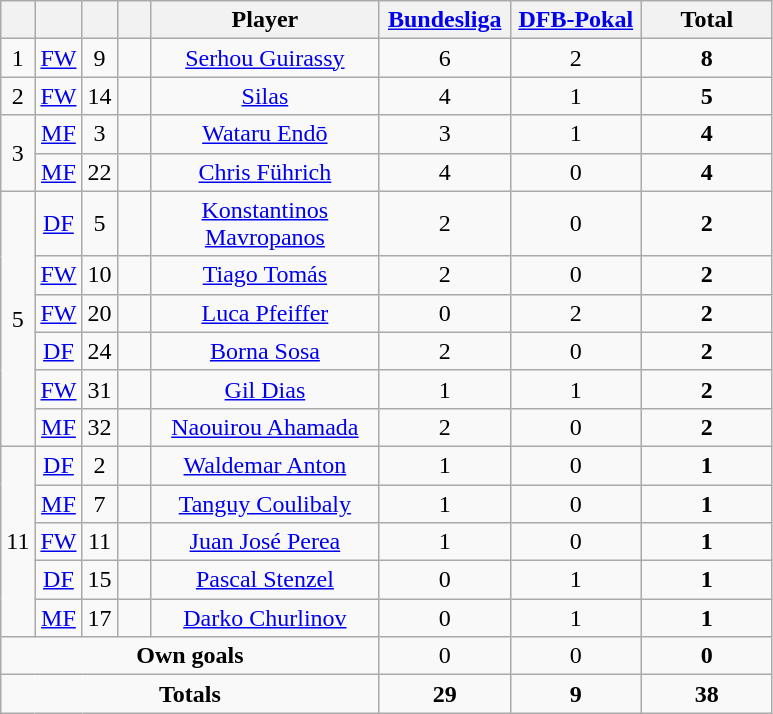<table class="wikitable" style="text-align:center">
<tr>
<th width=15></th>
<th width=15></th>
<th width=15></th>
<th width=15></th>
<th width=145>Player</th>
<th width=80><strong><a href='#'>Bundesliga</a></strong></th>
<th width=80><strong><a href='#'>DFB-Pokal</a></strong></th>
<th width=80>Total</th>
</tr>
<tr>
<td>1</td>
<td align=center><a href='#'>FW</a></td>
<td>9</td>
<td></td>
<td><a href='#'>Serhou Guirassy</a></td>
<td>6</td>
<td>2</td>
<td><strong>8</strong></td>
</tr>
<tr>
<td>2</td>
<td align=center><a href='#'>FW</a></td>
<td>14</td>
<td></td>
<td><a href='#'>Silas</a></td>
<td>4</td>
<td>1</td>
<td><strong>5</strong></td>
</tr>
<tr>
<td rowspan=2>3</td>
<td align=center><a href='#'>MF</a></td>
<td>3</td>
<td></td>
<td><a href='#'>Wataru Endō</a></td>
<td>3</td>
<td>1</td>
<td><strong>4</strong></td>
</tr>
<tr>
<td align=center><a href='#'>MF</a></td>
<td>22</td>
<td></td>
<td><a href='#'>Chris Führich</a></td>
<td>4</td>
<td>0</td>
<td><strong>4</strong></td>
</tr>
<tr>
<td rowspan=6>5</td>
<td align=center><a href='#'>DF</a></td>
<td>5</td>
<td></td>
<td><a href='#'>Konstantinos Mavropanos</a></td>
<td>2</td>
<td>0</td>
<td><strong>2</strong></td>
</tr>
<tr>
<td align=center><a href='#'>FW</a></td>
<td>10</td>
<td></td>
<td><a href='#'>Tiago Tomás</a></td>
<td>2</td>
<td>0</td>
<td><strong>2</strong></td>
</tr>
<tr>
<td align=center><a href='#'>FW</a></td>
<td>20</td>
<td></td>
<td><a href='#'>Luca Pfeiffer</a></td>
<td>0</td>
<td>2</td>
<td><strong>2</strong></td>
</tr>
<tr>
<td align=center><a href='#'>DF</a></td>
<td>24</td>
<td></td>
<td><a href='#'>Borna Sosa</a></td>
<td>2</td>
<td>0</td>
<td><strong>2</strong></td>
</tr>
<tr>
<td align=center><a href='#'>FW</a></td>
<td>31</td>
<td></td>
<td><a href='#'>Gil Dias</a></td>
<td>1</td>
<td>1</td>
<td><strong>2</strong></td>
</tr>
<tr>
<td align=center><a href='#'>MF</a></td>
<td>32</td>
<td></td>
<td><a href='#'>Naouirou Ahamada</a></td>
<td>2</td>
<td>0</td>
<td><strong>2</strong></td>
</tr>
<tr>
<td rowspan=5>11</td>
<td align=center><a href='#'>DF</a></td>
<td>2</td>
<td></td>
<td><a href='#'>Waldemar Anton</a></td>
<td>1</td>
<td>0</td>
<td><strong>1</strong></td>
</tr>
<tr>
<td align=center><a href='#'>MF</a></td>
<td>7</td>
<td></td>
<td><a href='#'>Tanguy Coulibaly</a></td>
<td>1</td>
<td>0</td>
<td><strong>1</strong></td>
</tr>
<tr>
<td align=center><a href='#'>FW</a></td>
<td>11</td>
<td></td>
<td><a href='#'>Juan José Perea</a></td>
<td>1</td>
<td>0</td>
<td><strong>1</strong></td>
</tr>
<tr>
<td align=center><a href='#'>DF</a></td>
<td>15</td>
<td></td>
<td><a href='#'>Pascal Stenzel</a></td>
<td>0</td>
<td>1</td>
<td><strong>1</strong></td>
</tr>
<tr>
<td align=center><a href='#'>MF</a></td>
<td>17</td>
<td></td>
<td><a href='#'>Darko Churlinov</a></td>
<td>0</td>
<td>1</td>
<td><strong>1</strong></td>
</tr>
<tr>
<td colspan=5><strong>Own goals</strong></td>
<td>0</td>
<td>0</td>
<td><strong>0</strong></td>
</tr>
<tr>
<td colspan=5><strong>Totals</strong></td>
<td><strong>29</strong></td>
<td><strong>9</strong></td>
<td><strong>38</strong></td>
</tr>
</table>
